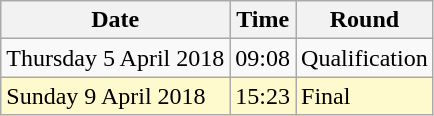<table class = "wikitable">
<tr>
<th>Date</th>
<th>Time</th>
<th>Round</th>
</tr>
<tr>
<td>Thursday 5 April 2018</td>
<td>09:08</td>
<td>Qualification</td>
</tr>
<tr>
<td style=background:lemonchiffon>Sunday 9 April 2018</td>
<td style=background:lemonchiffon>15:23</td>
<td style=background:lemonchiffon>Final</td>
</tr>
</table>
